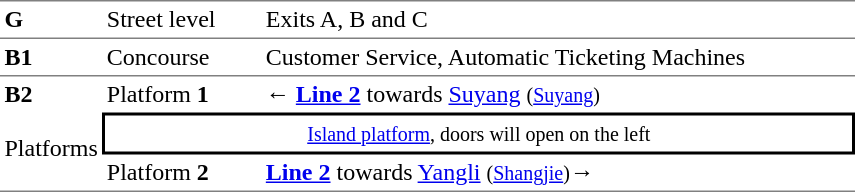<table border="0" cellspacing="0" cellpadding="3">
<tr>
<td style="border-top:solid 1px gray;" width="50" valign="top"><strong>G</strong></td>
<td style="border-top:solid 1px gray;" width="100" valign="top">Street level</td>
<td style="border-top:solid 1px gray;" width="390" valign="top">Exits A, B and C</td>
</tr>
<tr>
<td style="border-bottom:solid 1px gray; border-top:solid 1px gray;" valign="top" width="50"><strong>B1<br></strong></td>
<td style="border-bottom:solid 1px gray; border-top:solid 1px gray;" valign="top" width="100">Concourse</td>
<td style="border-bottom:solid 1px gray; border-top:solid 1px gray;" valign="top" width="390">Customer Service, Automatic Ticketing Machines</td>
</tr>
<tr>
<td rowspan="3" style="border-bottom:solid 1px gray;" valign="top"><strong>B2<br></strong><br>Platforms</td>
<td>Platform <strong>1</strong></td>
<td>← <a href='#'><span><span><strong>Line 2</strong></span></span></a> towards <a href='#'>Suyang</a> <small>(<a href='#'>Suyang</a>)</small></td>
</tr>
<tr>
<td colspan="2" style="border-right:solid 2px black;border-left:solid 2px black;border-top:solid 2px black;border-bottom:solid 2px black;text-align:center;"><small><a href='#'>Island platform</a>, doors will open on the left</small></td>
</tr>
<tr>
<td style="border-bottom:solid 1px gray;">Platform <strong>2</strong></td>
<td style="border-bottom:solid 1px gray;"> <a href='#'><span><span><strong>Line 2</strong></span></span></a>  towards <a href='#'>Yangli</a> <small>(<a href='#'>Shangjie</a>)</small>→</td>
</tr>
<tr>
</tr>
</table>
